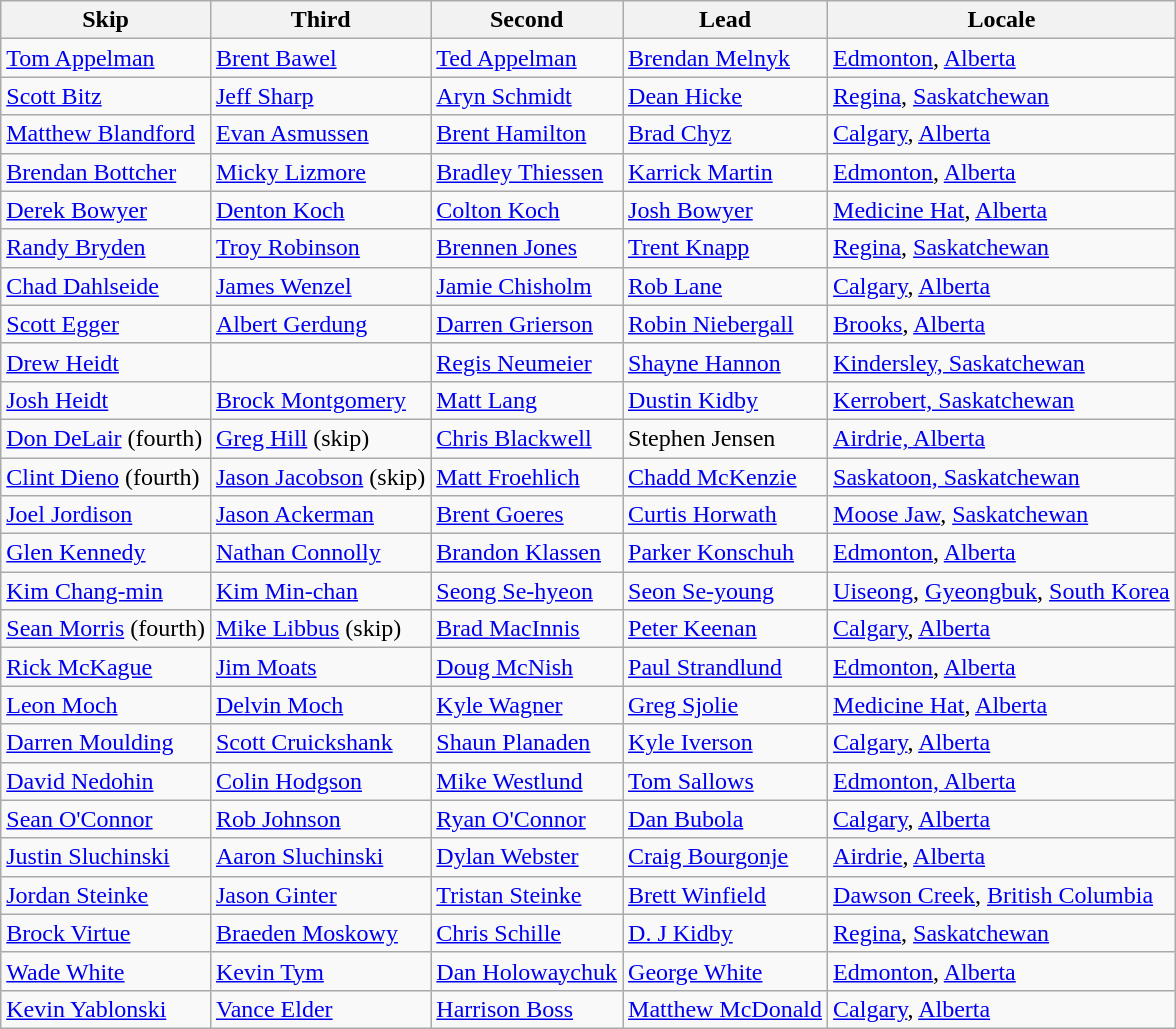<table class=wikitable>
<tr>
<th>Skip</th>
<th>Third</th>
<th>Second</th>
<th>Lead</th>
<th>Locale</th>
</tr>
<tr>
<td><a href='#'>Tom Appelman</a></td>
<td><a href='#'>Brent Bawel</a></td>
<td><a href='#'>Ted Appelman</a></td>
<td><a href='#'>Brendan Melnyk</a></td>
<td> <a href='#'>Edmonton</a>, <a href='#'>Alberta</a></td>
</tr>
<tr>
<td><a href='#'>Scott Bitz</a></td>
<td><a href='#'>Jeff Sharp</a></td>
<td><a href='#'>Aryn Schmidt</a></td>
<td><a href='#'>Dean Hicke</a></td>
<td> <a href='#'>Regina</a>, <a href='#'>Saskatchewan</a></td>
</tr>
<tr>
<td><a href='#'>Matthew Blandford</a></td>
<td><a href='#'>Evan Asmussen</a></td>
<td><a href='#'>Brent Hamilton</a></td>
<td><a href='#'>Brad Chyz</a></td>
<td> <a href='#'>Calgary</a>, <a href='#'>Alberta</a></td>
</tr>
<tr>
<td><a href='#'>Brendan Bottcher</a></td>
<td><a href='#'>Micky Lizmore</a></td>
<td><a href='#'>Bradley Thiessen</a></td>
<td><a href='#'>Karrick Martin</a></td>
<td> <a href='#'>Edmonton</a>, <a href='#'>Alberta</a></td>
</tr>
<tr>
<td><a href='#'>Derek Bowyer</a></td>
<td><a href='#'>Denton Koch</a></td>
<td><a href='#'>Colton Koch</a></td>
<td><a href='#'>Josh Bowyer</a></td>
<td> <a href='#'>Medicine Hat</a>, <a href='#'>Alberta</a></td>
</tr>
<tr>
<td><a href='#'>Randy Bryden</a></td>
<td><a href='#'>Troy Robinson</a></td>
<td><a href='#'>Brennen Jones</a></td>
<td><a href='#'>Trent Knapp</a></td>
<td> <a href='#'>Regina</a>, <a href='#'>Saskatchewan</a></td>
</tr>
<tr>
<td><a href='#'>Chad Dahlseide</a></td>
<td><a href='#'>James Wenzel</a></td>
<td><a href='#'>Jamie Chisholm</a></td>
<td><a href='#'>Rob Lane</a></td>
<td> <a href='#'>Calgary</a>, <a href='#'>Alberta</a></td>
</tr>
<tr>
<td><a href='#'>Scott Egger</a></td>
<td><a href='#'>Albert Gerdung</a></td>
<td><a href='#'>Darren Grierson</a></td>
<td><a href='#'>Robin Niebergall</a></td>
<td> <a href='#'>Brooks</a>, <a href='#'>Alberta</a></td>
</tr>
<tr>
<td><a href='#'>Drew Heidt</a></td>
<td></td>
<td><a href='#'>Regis Neumeier</a></td>
<td><a href='#'>Shayne Hannon</a></td>
<td> <a href='#'>Kindersley, Saskatchewan</a></td>
</tr>
<tr>
<td><a href='#'>Josh Heidt</a></td>
<td><a href='#'>Brock Montgomery</a></td>
<td><a href='#'>Matt Lang</a></td>
<td><a href='#'>Dustin Kidby</a></td>
<td> <a href='#'>Kerrobert, Saskatchewan</a></td>
</tr>
<tr>
<td><a href='#'>Don DeLair</a> (fourth)</td>
<td><a href='#'>Greg Hill</a> (skip)</td>
<td><a href='#'>Chris Blackwell</a></td>
<td>Stephen Jensen</td>
<td> <a href='#'>Airdrie, Alberta</a></td>
</tr>
<tr>
<td><a href='#'>Clint Dieno</a> (fourth)</td>
<td><a href='#'>Jason Jacobson</a> (skip)</td>
<td><a href='#'>Matt Froehlich</a></td>
<td><a href='#'>Chadd McKenzie</a></td>
<td> <a href='#'>Saskatoon, Saskatchewan</a></td>
</tr>
<tr>
<td><a href='#'>Joel Jordison</a></td>
<td><a href='#'>Jason Ackerman</a></td>
<td><a href='#'>Brent Goeres</a></td>
<td><a href='#'>Curtis Horwath</a></td>
<td> <a href='#'>Moose Jaw</a>, <a href='#'>Saskatchewan</a></td>
</tr>
<tr>
<td><a href='#'>Glen Kennedy</a></td>
<td><a href='#'>Nathan Connolly</a></td>
<td><a href='#'>Brandon Klassen</a></td>
<td><a href='#'>Parker Konschuh</a></td>
<td> <a href='#'>Edmonton</a>, <a href='#'>Alberta</a></td>
</tr>
<tr>
<td><a href='#'>Kim Chang-min</a></td>
<td><a href='#'>Kim Min-chan</a></td>
<td><a href='#'>Seong Se-hyeon</a></td>
<td><a href='#'>Seon Se-young</a></td>
<td> <a href='#'>Uiseong</a>, <a href='#'>Gyeongbuk</a>, <a href='#'>South Korea</a></td>
</tr>
<tr>
<td><a href='#'>Sean Morris</a> (fourth)</td>
<td><a href='#'>Mike Libbus</a> (skip)</td>
<td><a href='#'>Brad MacInnis</a></td>
<td><a href='#'>Peter Keenan</a></td>
<td> <a href='#'>Calgary</a>, <a href='#'>Alberta</a></td>
</tr>
<tr>
<td><a href='#'>Rick McKague</a></td>
<td><a href='#'>Jim Moats</a></td>
<td><a href='#'>Doug McNish</a></td>
<td><a href='#'>Paul Strandlund</a></td>
<td> <a href='#'>Edmonton</a>, <a href='#'>Alberta</a></td>
</tr>
<tr>
<td><a href='#'>Leon Moch</a></td>
<td><a href='#'>Delvin Moch</a></td>
<td><a href='#'>Kyle Wagner</a></td>
<td><a href='#'>Greg Sjolie</a></td>
<td> <a href='#'>Medicine Hat</a>, <a href='#'>Alberta</a></td>
</tr>
<tr>
<td><a href='#'>Darren Moulding</a></td>
<td><a href='#'>Scott Cruickshank</a></td>
<td><a href='#'>Shaun Planaden</a></td>
<td><a href='#'>Kyle Iverson</a></td>
<td> <a href='#'>Calgary</a>, <a href='#'>Alberta</a></td>
</tr>
<tr>
<td><a href='#'>David Nedohin</a></td>
<td><a href='#'>Colin Hodgson</a></td>
<td><a href='#'>Mike Westlund</a></td>
<td><a href='#'>Tom Sallows</a></td>
<td> <a href='#'>Edmonton, Alberta</a></td>
</tr>
<tr>
<td><a href='#'>Sean O'Connor</a></td>
<td><a href='#'>Rob Johnson</a></td>
<td><a href='#'>Ryan O'Connor</a></td>
<td><a href='#'>Dan Bubola</a></td>
<td> <a href='#'>Calgary</a>, <a href='#'>Alberta</a></td>
</tr>
<tr>
<td><a href='#'>Justin Sluchinski</a></td>
<td><a href='#'>Aaron Sluchinski</a></td>
<td><a href='#'>Dylan Webster</a></td>
<td><a href='#'>Craig Bourgonje</a></td>
<td> <a href='#'>Airdrie</a>, <a href='#'>Alberta</a></td>
</tr>
<tr>
<td><a href='#'>Jordan Steinke</a></td>
<td><a href='#'>Jason Ginter</a></td>
<td><a href='#'>Tristan Steinke</a></td>
<td><a href='#'>Brett Winfield</a></td>
<td> <a href='#'>Dawson Creek</a>, <a href='#'>British Columbia</a></td>
</tr>
<tr>
<td><a href='#'>Brock Virtue</a></td>
<td><a href='#'>Braeden Moskowy</a></td>
<td><a href='#'>Chris Schille</a></td>
<td><a href='#'>D. J Kidby</a></td>
<td> <a href='#'>Regina</a>, <a href='#'>Saskatchewan</a></td>
</tr>
<tr>
<td><a href='#'>Wade White</a></td>
<td><a href='#'>Kevin Tym</a></td>
<td><a href='#'>Dan Holowaychuk</a></td>
<td><a href='#'>George White</a></td>
<td> <a href='#'>Edmonton</a>, <a href='#'>Alberta</a></td>
</tr>
<tr>
<td><a href='#'>Kevin Yablonski</a></td>
<td><a href='#'>Vance Elder</a></td>
<td><a href='#'>Harrison Boss</a></td>
<td><a href='#'>Matthew McDonald</a></td>
<td> <a href='#'>Calgary</a>, <a href='#'>Alberta</a></td>
</tr>
</table>
